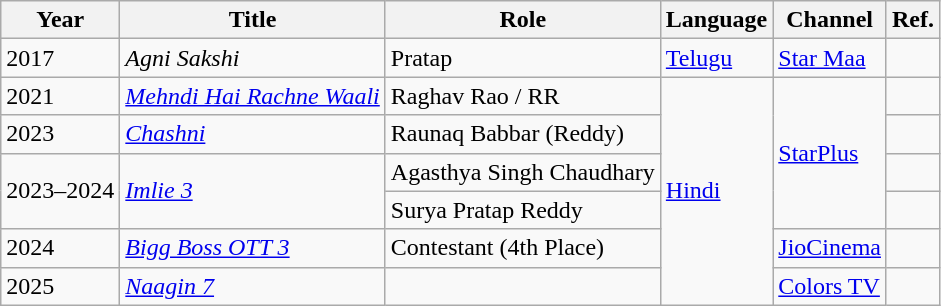<table class="wikitable sortable">
<tr>
<th>Year</th>
<th>Title</th>
<th>Role</th>
<th>Language</th>
<th>Channel</th>
<th>Ref.</th>
</tr>
<tr>
<td>2017</td>
<td><em>Agni Sakshi</em></td>
<td>Pratap</td>
<td><a href='#'>Telugu</a></td>
<td><a href='#'>Star Maa</a></td>
<td></td>
</tr>
<tr>
<td>2021</td>
<td><em><a href='#'>Mehndi Hai Rachne Waali</a></em></td>
<td>Raghav Rao / RR</td>
<td rowspan="6"><a href='#'>Hindi</a></td>
<td rowspan="4"><a href='#'>StarPlus</a></td>
<td></td>
</tr>
<tr>
<td>2023</td>
<td><em><a href='#'> Chashni</a></em></td>
<td>Raunaq Babbar (Reddy)</td>
<td></td>
</tr>
<tr>
<td rowspan="2">2023–2024</td>
<td rowspan="2"><em><a href='#'> Imlie 3</a></em></td>
<td>Agasthya Singh Chaudhary</td>
<td></td>
</tr>
<tr>
<td>Surya Pratap Reddy</td>
<td></td>
</tr>
<tr>
<td>2024</td>
<td><em><a href='#'>Bigg Boss OTT 3</a></em></td>
<td>Contestant (4th Place)</td>
<td><a href='#'>JioCinema</a></td>
<td></td>
</tr>
<tr>
<td>2025</td>
<td><em><a href='#'>Naagin 7</a></em></td>
<td></td>
<td><a href='#'>Colors TV</a></td>
<td></td>
</tr>
</table>
